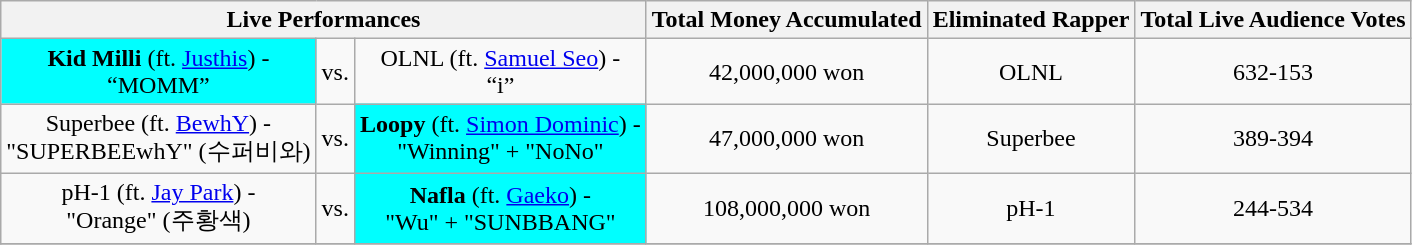<table class="wikitable" border="2" style="text-align:center">
<tr>
<th colspan="3">Live Performances</th>
<th>Total Money Accumulated</th>
<th>Eliminated Rapper</th>
<th>Total Live Audience Votes</th>
</tr>
<tr>
<td style="background:aqua"><strong>Kid Milli</strong> (ft. <a href='#'>Justhis</a>) - <br> “MOMM”</td>
<td>vs.</td>
<td>OLNL (ft. <a href='#'>Samuel Seo</a>) - <br> “i”</td>
<td>42,000,000 won</td>
<td>OLNL</td>
<td>632-153</td>
</tr>
<tr>
<td>Superbee (ft. <a href='#'>BewhY</a>) - <br> "SUPERBEEwhY" (수퍼비와)</td>
<td>vs.</td>
<td style="background:aqua"><strong>Loopy</strong> (ft. <a href='#'>Simon Dominic</a>) - <br> "Winning" + "NoNo"</td>
<td>47,000,000 won</td>
<td>Superbee</td>
<td>389-394</td>
</tr>
<tr>
<td>pH-1 (ft. <a href='#'>Jay Park</a>) - <br> "Orange" (주황색)</td>
<td>vs.</td>
<td style="background:aqua"><strong>Nafla</strong> (ft. <a href='#'>Gaeko</a>) - <br> "Wu" + "SUNBBANG"</td>
<td>108,000,000 won</td>
<td>pH-1</td>
<td>244-534</td>
</tr>
<tr>
</tr>
</table>
